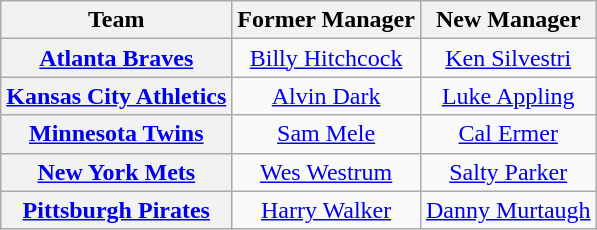<table class="wikitable plainrowheaders" style="text-align:center;">
<tr>
<th>Team</th>
<th>Former Manager</th>
<th>New Manager</th>
</tr>
<tr>
<th scope="row" style="text-align:center;"><a href='#'>Atlanta Braves</a></th>
<td><a href='#'>Billy Hitchcock</a></td>
<td><a href='#'>Ken Silvestri</a></td>
</tr>
<tr>
<th scope="row" style="text-align:center;"><a href='#'>Kansas City Athletics</a></th>
<td><a href='#'>Alvin Dark</a></td>
<td><a href='#'>Luke Appling</a></td>
</tr>
<tr>
<th scope="row" style="text-align:center;"><a href='#'>Minnesota Twins</a></th>
<td><a href='#'>Sam Mele</a></td>
<td><a href='#'>Cal Ermer</a></td>
</tr>
<tr>
<th scope="row" style="text-align:center;"><a href='#'>New York Mets</a></th>
<td><a href='#'>Wes Westrum</a></td>
<td><a href='#'>Salty Parker</a></td>
</tr>
<tr>
<th scope="row" style="text-align:center;"><a href='#'>Pittsburgh Pirates</a></th>
<td><a href='#'>Harry Walker</a></td>
<td><a href='#'>Danny Murtaugh</a></td>
</tr>
</table>
